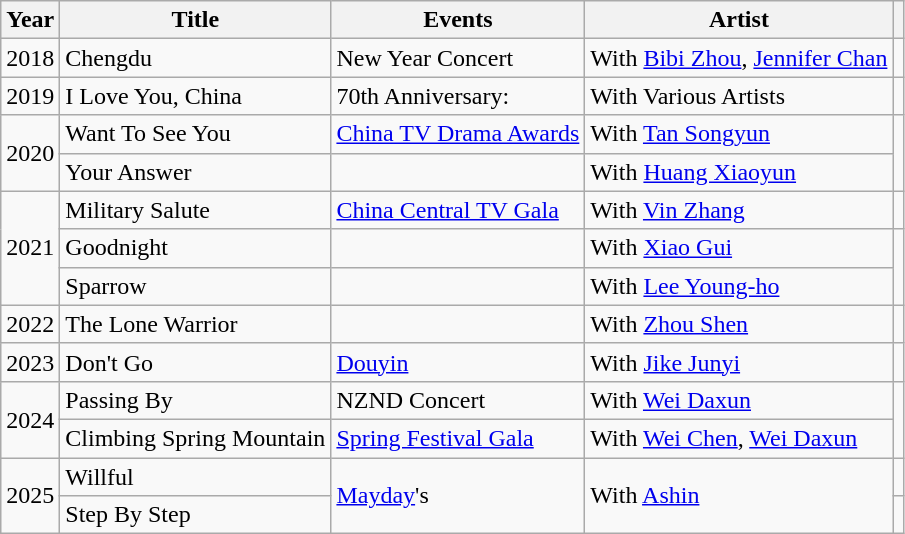<table class="wikitable sortable plainrowheaders">
<tr>
<th scope="col">Year</th>
<th scope="col">Title</th>
<th scope="col">Events</th>
<th scope="col">Artist</th>
<th scope="col" class="unsortable"></th>
</tr>
<tr>
<td>2018</td>
<td>Chengdu</td>
<td>New Year Concert</td>
<td>With <a href='#'>Bibi Zhou</a>, <a href='#'>Jennifer Chan</a></td>
<td></td>
</tr>
<tr>
<td>2019</td>
<td>I Love You, China</td>
<td>70th Anniversary: </td>
<td>With Various Artists</td>
<td></td>
</tr>
<tr>
<td rowspan=2>2020</td>
<td>Want To See You<br></td>
<td><a href='#'>China TV Drama Awards</a></td>
<td>With <a href='#'>Tan Songyun</a></td>
<td rowspan=2></td>
</tr>
<tr>
<td>Your Answer <br></td>
<td></td>
<td>With <a href='#'>Huang Xiaoyun</a></td>
</tr>
<tr>
<td rowspan=3>2021</td>
<td>Military Salute</td>
<td><a href='#'>China Central TV Gala</a></td>
<td>With <a href='#'>Vin Zhang</a></td>
<td></td>
</tr>
<tr>
<td>Goodnight</td>
<td></td>
<td>With <a href='#'>Xiao Gui</a></td>
<td rowspan=2></td>
</tr>
<tr>
<td>Sparrow</td>
<td></td>
<td>With <a href='#'>Lee Young-ho</a></td>
</tr>
<tr>
<td>2022</td>
<td>The Lone Warrior</td>
<td></td>
<td>With <a href='#'>Zhou Shen</a></td>
<td></td>
</tr>
<tr>
<td>2023</td>
<td>Don't Go</td>
<td><a href='#'>Douyin</a> </td>
<td>With <a href='#'>Jike Junyi</a></td>
<td></td>
</tr>
<tr>
<td rowspan=2>2024</td>
<td>Passing By</td>
<td>NZND Concert</td>
<td>With <a href='#'>Wei Daxun</a></td>
<td rowspan=2></td>
</tr>
<tr>
<td>Climbing Spring Mountain<br></td>
<td><a href='#'>Spring Festival Gala</a></td>
<td>With <a href='#'>Wei Chen</a>, <a href='#'>Wei Daxun</a></td>
</tr>
<tr>
<td rowspan=2>2025</td>
<td>Willful</td>
<td Rowspan=2><a href='#'>Mayday</a>'s </td>
<td Rowspan=2>With <a href='#'>Ashin</a></td>
<td></td>
</tr>
<tr>
<td>Step By Step</td>
<td></td>
</tr>
</table>
